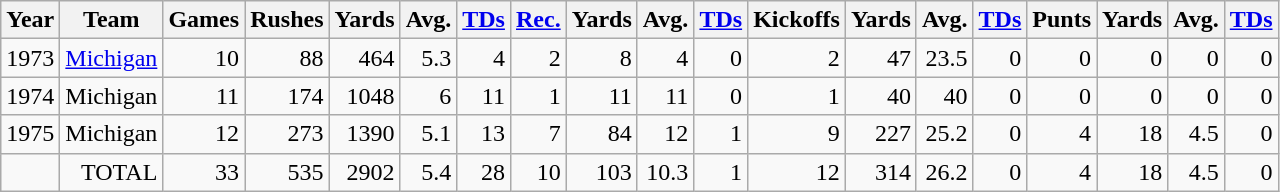<table class="wikitable sortable" style="text-align:right">
<tr>
<th>Year</th>
<th>Team</th>
<th>Games</th>
<th>Rushes</th>
<th>Yards</th>
<th>Avg.</th>
<th><a href='#'>TDs</a></th>
<th><a href='#'>Rec.</a></th>
<th>Yards</th>
<th>Avg.</th>
<th><a href='#'>TDs</a></th>
<th>Kickoffs</th>
<th>Yards</th>
<th>Avg.</th>
<th><a href='#'>TDs</a></th>
<th>Punts</th>
<th>Yards</th>
<th>Avg.</th>
<th><a href='#'>TDs</a></th>
</tr>
<tr>
<td>1973</td>
<td><a href='#'>Michigan</a></td>
<td>10</td>
<td>88</td>
<td>464</td>
<td>5.3</td>
<td>4</td>
<td>2</td>
<td>8</td>
<td>4</td>
<td>0</td>
<td>2</td>
<td>47</td>
<td>23.5</td>
<td>0</td>
<td>0</td>
<td>0</td>
<td>0</td>
<td>0</td>
</tr>
<tr>
<td>1974</td>
<td>Michigan</td>
<td>11</td>
<td>174</td>
<td>1048</td>
<td>6</td>
<td>11</td>
<td>1</td>
<td>11</td>
<td>11</td>
<td>0</td>
<td>1</td>
<td>40</td>
<td>40</td>
<td>0</td>
<td>0</td>
<td>0</td>
<td>0</td>
<td>0</td>
</tr>
<tr>
<td>1975</td>
<td>Michigan</td>
<td>12</td>
<td>273</td>
<td>1390</td>
<td>5.1</td>
<td>13</td>
<td>7</td>
<td>84</td>
<td>12</td>
<td>1</td>
<td>9</td>
<td>227</td>
<td>25.2</td>
<td>0</td>
<td>4</td>
<td>18</td>
<td>4.5</td>
<td>0</td>
</tr>
<tr>
<td></td>
<td>TOTAL</td>
<td>33</td>
<td>535</td>
<td>2902</td>
<td>5.4</td>
<td>28</td>
<td>10</td>
<td>103</td>
<td>10.3</td>
<td>1</td>
<td>12</td>
<td>314</td>
<td>26.2</td>
<td>0</td>
<td>4</td>
<td>18</td>
<td>4.5</td>
<td>0</td>
</tr>
</table>
